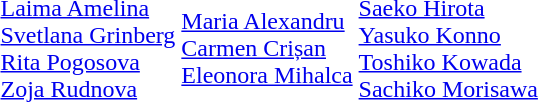<table>
<tr>
<td></td>
<td><br><a href='#'>Laima Amelina</a><br><a href='#'>Svetlana Grinberg</a><br><a href='#'>Rita Pogosova</a><br><a href='#'>Zoja Rudnova</a></td>
<td><br><a href='#'>Maria Alexandru</a><br><a href='#'>Carmen Crișan</a><br><a href='#'>Eleonora Mihalca</a></td>
<td><br><a href='#'>Saeko Hirota</a><br><a href='#'>Yasuko Konno</a><br><a href='#'>Toshiko Kowada</a><br><a href='#'>Sachiko Morisawa</a></td>
</tr>
</table>
